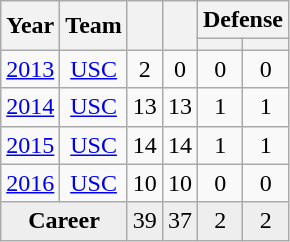<table class="wikitable sortable" style="text-align:center;">
<tr>
<th rowspan="2">Year</th>
<th rowspan="2">Team</th>
<th rowspan="2"></th>
<th rowspan="2"></th>
<th colspan="2">Defense</th>
</tr>
<tr>
<th></th>
<th></th>
</tr>
<tr>
<td><a href='#'>2013</a></td>
<td><a href='#'>USC</a></td>
<td>2</td>
<td>0</td>
<td>0</td>
<td>0</td>
</tr>
<tr>
<td><a href='#'>2014</a></td>
<td><a href='#'>USC</a></td>
<td>13</td>
<td>13</td>
<td>1</td>
<td>1</td>
</tr>
<tr>
<td><a href='#'>2015</a></td>
<td><a href='#'>USC</a></td>
<td>14</td>
<td>14</td>
<td>1</td>
<td>1</td>
</tr>
<tr>
<td><a href='#'>2016</a></td>
<td><a href='#'>USC</a></td>
<td>10</td>
<td>10</td>
<td>0</td>
<td>0</td>
</tr>
<tr class="sortbottom" style="background:#eee;">
<td colspan=2><strong>Career</strong></td>
<td>39</td>
<td>37</td>
<td>2</td>
<td>2</td>
</tr>
</table>
